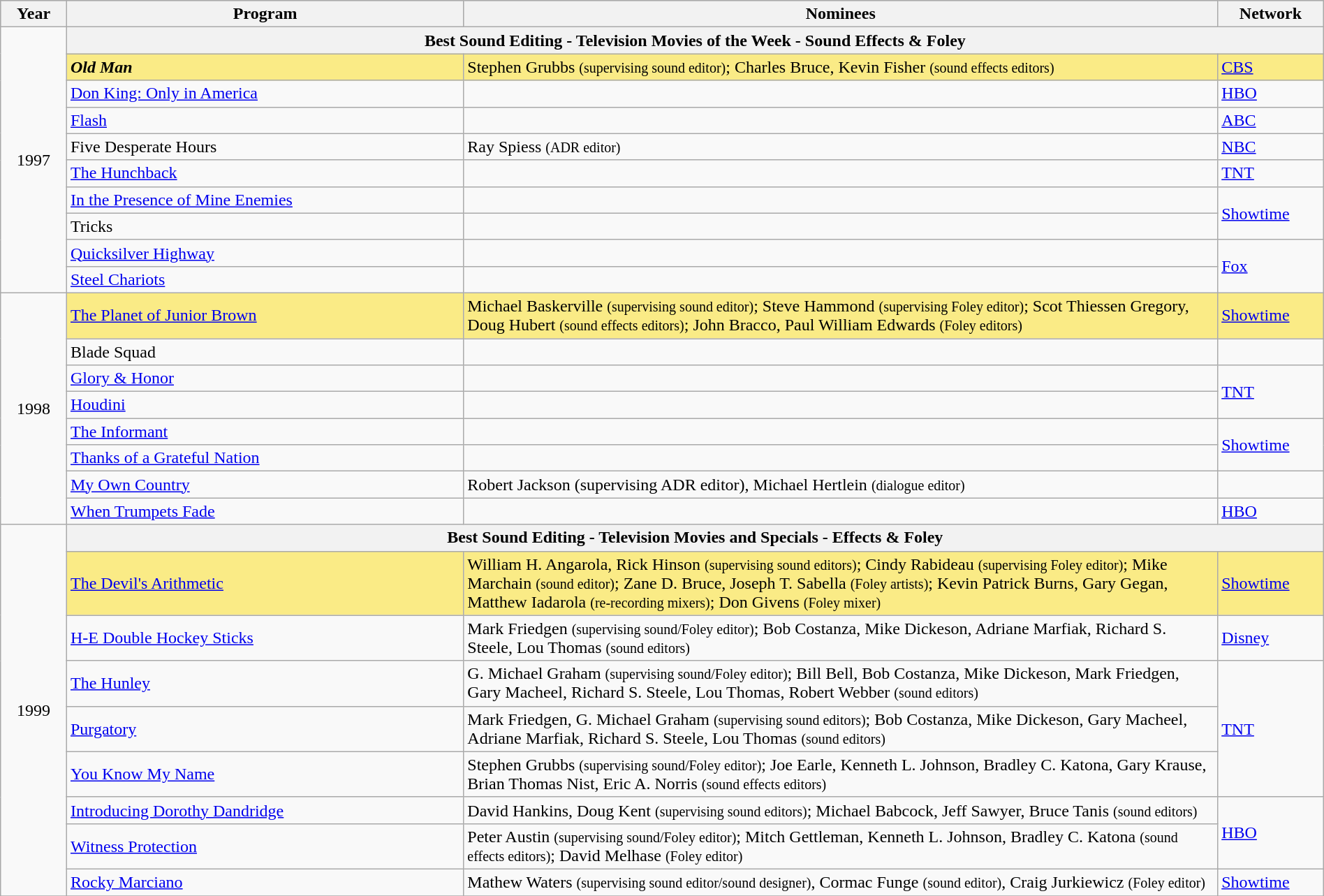<table class="wikitable" style="width:100%">
<tr bgcolor="#bebebe">
<th width="5%">Year</th>
<th width="30%">Program</th>
<th width="57%">Nominees</th>
<th width="8%">Network</th>
</tr>
<tr>
<td rowspan="10" style="text-align:center;">1997</td>
<th colspan="3">Best Sound Editing - Television Movies of the Week - Sound Effects & Foley</th>
</tr>
<tr>
<td style="background:#FAEB86;"><strong><em>Old Man<em> <strong></td>
<td style="background:#FAEB86;"></strong>Stephen Grubbs <small>(supervising sound editor)</small>; Charles Bruce, Kevin Fisher <small>(sound effects editors)</small><strong></td>
<td style="background:#FAEB86;"></strong><a href='#'>CBS</a><strong></td>
</tr>
<tr>
<td></em><a href='#'>Don King: Only in America</a><em></td>
<td></td>
<td><a href='#'>HBO</a></td>
</tr>
<tr>
<td></em><a href='#'>Flash</a><em></td>
<td></td>
<td><a href='#'>ABC</a></td>
</tr>
<tr>
<td></em>Five Desperate Hours<em></td>
<td>Ray Spiess <small>(ADR editor)</small></td>
<td><a href='#'>NBC</a></td>
</tr>
<tr>
<td></em><a href='#'>The Hunchback</a><em></td>
<td></td>
<td><a href='#'>TNT</a></td>
</tr>
<tr>
<td></em><a href='#'>In the Presence of Mine Enemies</a><em></td>
<td></td>
<td rowspan="2"><a href='#'>Showtime</a></td>
</tr>
<tr>
<td></em>Tricks<em></td>
<td></td>
</tr>
<tr>
<td></em><a href='#'>Quicksilver Highway</a><em></td>
<td></td>
<td rowspan="2"><a href='#'>Fox</a></td>
</tr>
<tr>
<td></em><a href='#'>Steel Chariots</a><em></td>
<td></td>
</tr>
<tr>
<td rowspan="8" style="text-align:center;">1998<br></td>
<td style="background:#FAEB86;"></em></strong><a href='#'>The Planet of Junior Brown</a><strong><em></td>
<td style="background:#FAEB86;"></strong>Michael Baskerville <small>(supervising sound editor)</small>; Steve Hammond <small>(supervising Foley editor)</small>; Scot Thiessen Gregory, Doug Hubert <small>(sound effects editors)</small>; John Bracco, Paul William Edwards <small>(Foley editors)</small><strong></td>
<td style="background:#FAEB86;"></strong><a href='#'>Showtime</a><strong></td>
</tr>
<tr>
<td></em>Blade Squad<em></td>
<td></td>
<td></td>
</tr>
<tr>
<td></em><a href='#'>Glory & Honor</a><em></td>
<td></td>
<td rowspan="2"><a href='#'>TNT</a></td>
</tr>
<tr>
<td></em><a href='#'>Houdini</a><em></td>
<td></td>
</tr>
<tr>
<td></em><a href='#'>The Informant</a><em></td>
<td></td>
<td rowspan="2"><a href='#'>Showtime</a></td>
</tr>
<tr>
<td></em><a href='#'>Thanks of a Grateful Nation</a><em></td>
<td></td>
</tr>
<tr>
<td></em><a href='#'>My Own Country</a><em></td>
<td>Robert Jackson (supervising ADR editor), Michael Hertlein <small>(dialogue editor)</small></td>
<td></td>
</tr>
<tr>
<td></em><a href='#'>When Trumpets Fade</a><em></td>
<td></td>
<td><a href='#'>HBO</a></td>
</tr>
<tr>
<td rowspan="9" style="text-align:center;">1999</td>
<th colspan="3">Best Sound Editing - Television Movies and Specials - Effects & Foley</th>
</tr>
<tr>
<td style="background:#FAEB86;"></em></strong><a href='#'>The Devil's Arithmetic</a><strong><em></td>
<td style="background:#FAEB86;"></strong>William H. Angarola, Rick Hinson <small>(supervising sound editors)</small>; Cindy Rabideau <small>(supervising Foley editor)</small>; Mike Marchain <small>(sound editor)</small>; Zane D. Bruce, Joseph T. Sabella <small>(Foley artists)</small>; Kevin Patrick Burns, Gary Gegan, Matthew Iadarola <small>(re-recording mixers)</small>; Don Givens <small>(Foley mixer)</small><strong></td>
<td style="background:#FAEB86;"></strong><a href='#'>Showtime</a><strong></td>
</tr>
<tr>
<td></em><a href='#'>H-E Double Hockey Sticks</a><em></td>
<td>Mark Friedgen <small>(supervising sound/Foley editor)</small>; Bob Costanza, Mike Dickeson, Adriane Marfiak, Richard S. Steele, Lou Thomas <small>(sound editors)</small></td>
<td><a href='#'>Disney</a></td>
</tr>
<tr>
<td></em><a href='#'>The Hunley</a><em></td>
<td>G. Michael Graham <small>(supervising sound/Foley editor)</small>; Bill Bell, Bob Costanza, Mike Dickeson, Mark Friedgen, Gary Macheel, Richard S. Steele, Lou Thomas, Robert Webber <small>(sound editors)</small></td>
<td rowspan="3"><a href='#'>TNT</a></td>
</tr>
<tr>
<td></em><a href='#'>Purgatory</a><em></td>
<td>Mark Friedgen, G. Michael Graham <small>(supervising sound editors)</small>; Bob Costanza, Mike Dickeson, Gary Macheel, Adriane Marfiak, Richard S. Steele, Lou Thomas <small>(sound editors)</small></td>
</tr>
<tr>
<td></em><a href='#'>You Know My Name</a><em></td>
<td>Stephen Grubbs <small>(supervising sound/Foley editor)</small>; Joe Earle, Kenneth L. Johnson, Bradley C. Katona, Gary Krause, Brian Thomas Nist, Eric A. Norris <small>(sound effects editors)</small></td>
</tr>
<tr>
<td></em><a href='#'>Introducing Dorothy Dandridge</a><em></td>
<td>David Hankins, Doug Kent <small>(supervising sound editors)</small>; Michael Babcock, Jeff Sawyer, Bruce Tanis <small>(sound editors)</small></td>
<td rowspan="2"><a href='#'>HBO</a></td>
</tr>
<tr>
<td></em><a href='#'>Witness Protection</a><em></td>
<td>Peter Austin <small>(supervising sound/Foley editor)</small>; Mitch Gettleman, Kenneth L. Johnson, Bradley C. Katona <small>(sound effects editors)</small>; David Melhase <small>(Foley editor)</small></td>
</tr>
<tr>
<td></em><a href='#'>Rocky Marciano</a><em></td>
<td>Mathew Waters <small>(supervising sound editor/sound designer)</small>, Cormac Funge <small>(sound editor)</small>, Craig Jurkiewicz <small>(Foley editor)</small></td>
<td><a href='#'>Showtime</a></td>
</tr>
<tr>
</tr>
</table>
